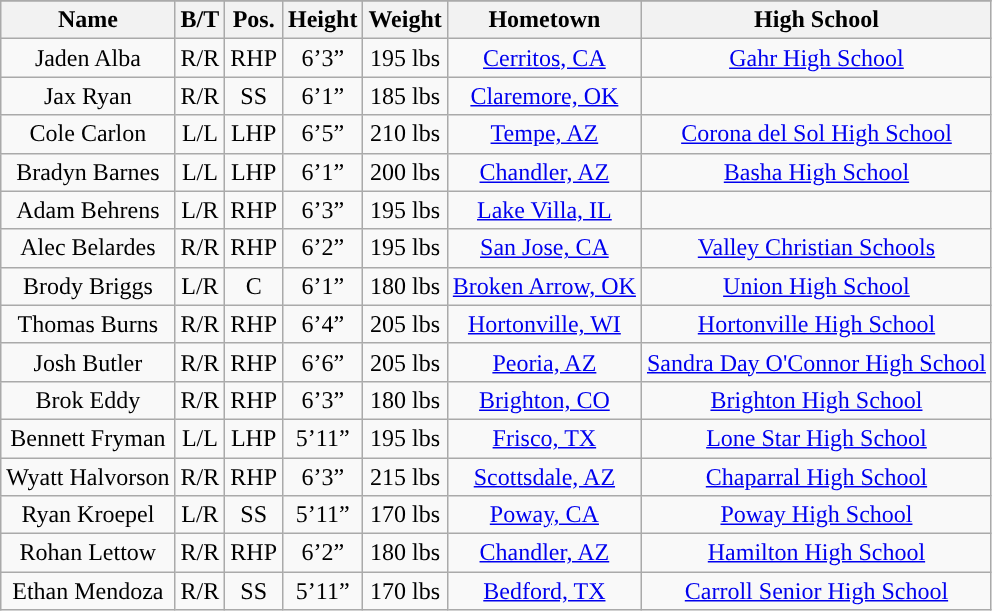<table class="wikitable sortable">
<tr>
</tr>
<tr>
<th style="text-align:center; ">Name</th>
<th style="text-align:center; ">B/T</th>
<th style="text-align:center; ">Pos.</th>
<th style="text-align:center; ">Height</th>
<th style="text-align:center; ">Weight</th>
<th style="text-align:center; ">Hometown</th>
<th style="text-align:center; ">High School</th>
</tr>
<tr align="center">
<td>Jaden Alba</td>
<td>R/R</td>
<td>RHP</td>
<td>6’3”</td>
<td>195 lbs</td>
<td><a href='#'>Cerritos, CA</a></td>
<td><a href='#'>Gahr High School</a></td>
</tr>
<tr align="center">
<td>Jax Ryan</td>
<td>R/R</td>
<td>SS</td>
<td>6’1”</td>
<td>185 lbs</td>
<td><a href='#'>Claremore, OK</a></td>
<td></td>
</tr>
<tr align="center">
<td>Cole Carlon</td>
<td>L/L</td>
<td>LHP</td>
<td>6’5”</td>
<td>210 lbs</td>
<td><a href='#'>Tempe, AZ</a></td>
<td><a href='#'>Corona del Sol High School</a></td>
</tr>
<tr align="center">
<td>Bradyn Barnes</td>
<td>L/L</td>
<td>LHP</td>
<td>6’1”</td>
<td>200 lbs</td>
<td><a href='#'>Chandler, AZ</a></td>
<td><a href='#'>Basha High School</a></td>
</tr>
<tr align="center">
<td>Adam Behrens</td>
<td>L/R</td>
<td>RHP</td>
<td>6’3”</td>
<td>195 lbs</td>
<td><a href='#'>Lake Villa, IL</a></td>
<td></td>
</tr>
<tr align="center">
<td>Alec Belardes</td>
<td>R/R</td>
<td>RHP</td>
<td>6’2”</td>
<td>195 lbs</td>
<td><a href='#'>San Jose, CA</a></td>
<td><a href='#'>Valley Christian Schools</a></td>
</tr>
<tr align="center">
<td>Brody Briggs</td>
<td>L/R</td>
<td>C</td>
<td>6’1”</td>
<td>180 lbs</td>
<td><a href='#'>Broken Arrow, OK</a></td>
<td><a href='#'>Union High School</a></td>
</tr>
<tr align="center">
<td>Thomas Burns</td>
<td>R/R</td>
<td>RHP</td>
<td>6’4”</td>
<td>205 lbs</td>
<td><a href='#'>Hortonville, WI</a></td>
<td><a href='#'>Hortonville High School</a></td>
</tr>
<tr align="center">
<td>Josh Butler</td>
<td>R/R</td>
<td>RHP</td>
<td>6’6”</td>
<td>205 lbs</td>
<td><a href='#'>Peoria, AZ</a></td>
<td><a href='#'>Sandra Day O'Connor High School</a></td>
</tr>
<tr align="center">
<td>Brok Eddy</td>
<td>R/R</td>
<td>RHP</td>
<td>6’3”</td>
<td>180 lbs</td>
<td><a href='#'>Brighton, CO</a></td>
<td><a href='#'>Brighton High School</a></td>
</tr>
<tr align="center">
<td>Bennett Fryman</td>
<td>L/L</td>
<td>LHP</td>
<td>5’11”</td>
<td>195 lbs</td>
<td><a href='#'>Frisco, TX</a></td>
<td><a href='#'>Lone Star High School</a></td>
</tr>
<tr align="center">
<td>Wyatt Halvorson</td>
<td>R/R</td>
<td>RHP</td>
<td>6’3”</td>
<td>215 lbs</td>
<td><a href='#'>Scottsdale, AZ</a></td>
<td><a href='#'>Chaparral High School</a></td>
</tr>
<tr align="center">
<td>Ryan Kroepel</td>
<td>L/R</td>
<td>SS</td>
<td>5’11”</td>
<td>170 lbs</td>
<td><a href='#'>Poway, CA</a></td>
<td><a href='#'>Poway High School</a></td>
</tr>
<tr align="center">
<td>Rohan Lettow</td>
<td>R/R</td>
<td>RHP</td>
<td>6’2”</td>
<td>180 lbs</td>
<td><a href='#'>Chandler, AZ</a></td>
<td><a href='#'>Hamilton High School</a></td>
</tr>
<tr align="center">
<td>Ethan Mendoza</td>
<td>R/R</td>
<td>SS</td>
<td>5’11”</td>
<td>170 lbs</td>
<td><a href='#'>Bedford, TX</a></td>
<td><a href='#'>Carroll Senior High School</a></td>
</tr>
</table>
